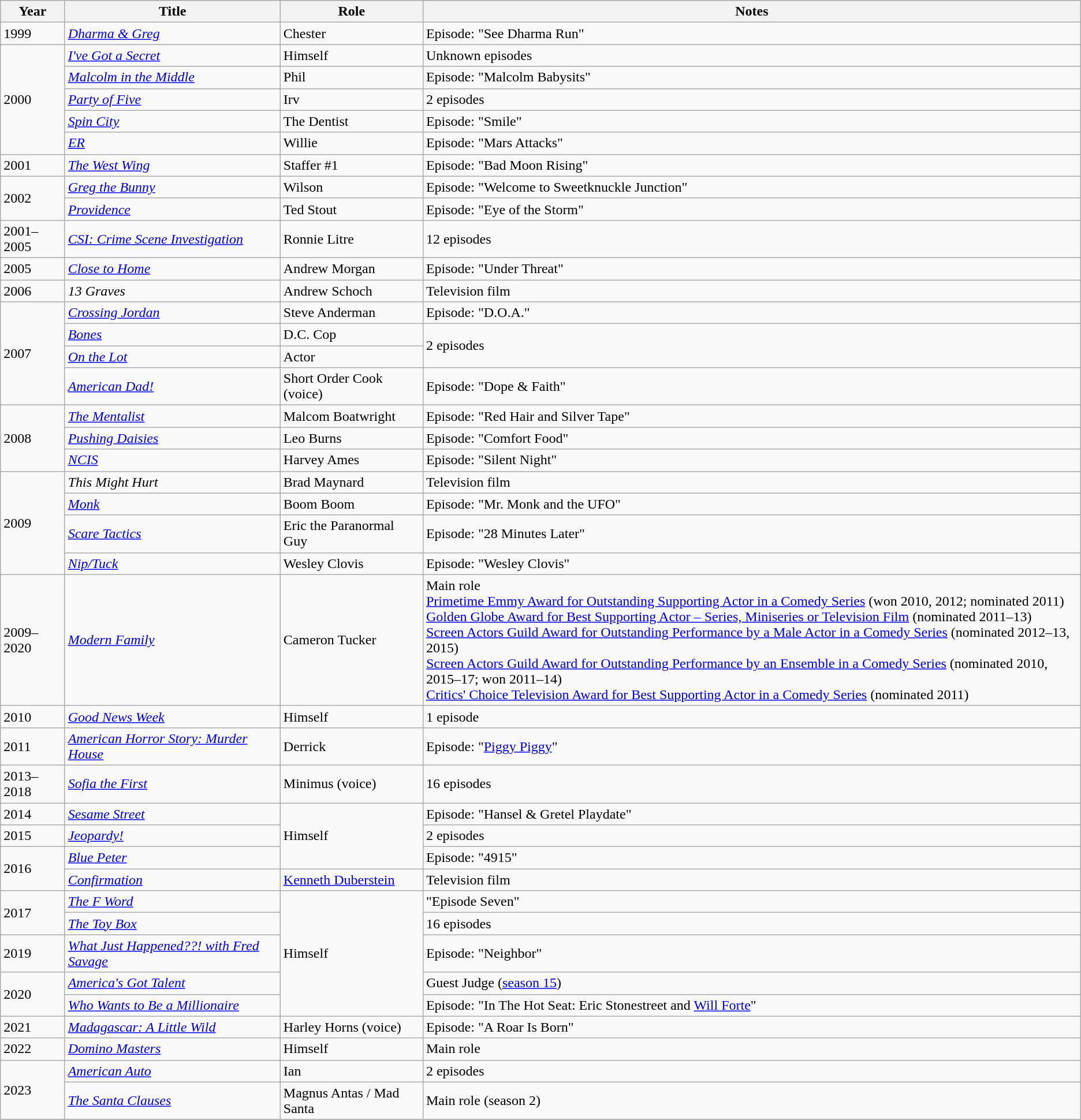<table class="wikitable sortable">
<tr>
<th>Year</th>
<th>Title</th>
<th>Role</th>
<th class="unsortable">Notes</th>
</tr>
<tr>
<td>1999</td>
<td><em><a href='#'>Dharma & Greg</a></em></td>
<td>Chester</td>
<td>Episode: "See Dharma Run"</td>
</tr>
<tr>
<td rowspan="5">2000</td>
<td><em><a href='#'>I've Got a Secret</a></em></td>
<td>Himself</td>
<td>Unknown episodes</td>
</tr>
<tr>
<td><em><a href='#'>Malcolm in the Middle</a></em></td>
<td>Phil</td>
<td>Episode: "Malcolm Babysits"</td>
</tr>
<tr>
<td><em><a href='#'>Party of Five</a></em></td>
<td>Irv</td>
<td>2 episodes</td>
</tr>
<tr>
<td><em><a href='#'>Spin City</a></em></td>
<td>The Dentist</td>
<td>Episode: "Smile"</td>
</tr>
<tr>
<td><em><a href='#'>ER</a></em></td>
<td>Willie</td>
<td>Episode: "Mars Attacks"</td>
</tr>
<tr>
<td>2001</td>
<td><em><a href='#'>The West Wing</a></em></td>
<td>Staffer #1</td>
<td>Episode: "Bad Moon Rising"</td>
</tr>
<tr>
<td rowspan="2">2002</td>
<td><em><a href='#'>Greg the Bunny</a></em></td>
<td>Wilson</td>
<td>Episode: "Welcome to Sweetknuckle Junction"</td>
</tr>
<tr>
<td><em><a href='#'>Providence</a></em></td>
<td>Ted Stout</td>
<td>Episode: "Eye of the Storm"</td>
</tr>
<tr>
<td>2001–2005</td>
<td><em><a href='#'>CSI: Crime Scene Investigation</a></em></td>
<td>Ronnie Litre</td>
<td>12 episodes</td>
</tr>
<tr>
<td>2005</td>
<td><em><a href='#'>Close to Home</a></em></td>
<td>Andrew Morgan</td>
<td>Episode: "Under Threat"</td>
</tr>
<tr>
<td>2006</td>
<td><em>13 Graves</em></td>
<td>Andrew Schoch</td>
<td>Television film</td>
</tr>
<tr>
<td rowspan="4">2007</td>
<td><em><a href='#'>Crossing Jordan</a></em></td>
<td>Steve Anderman</td>
<td>Episode: "D.O.A."</td>
</tr>
<tr>
<td><em><a href='#'>Bones</a></em></td>
<td>D.C. Cop</td>
<td rowspan="2">2 episodes</td>
</tr>
<tr>
<td><em><a href='#'>On the Lot</a></em></td>
<td>Actor</td>
</tr>
<tr>
<td><em><a href='#'>American Dad!</a></em></td>
<td>Short Order Cook (voice)</td>
<td>Episode: "Dope & Faith"</td>
</tr>
<tr>
<td rowspan="3">2008</td>
<td><em><a href='#'>The Mentalist</a></em></td>
<td>Malcom Boatwright</td>
<td>Episode: "Red Hair and Silver Tape"</td>
</tr>
<tr>
<td><em><a href='#'>Pushing Daisies</a></em></td>
<td>Leo Burns</td>
<td>Episode: "Comfort Food"</td>
</tr>
<tr>
<td><em><a href='#'>NCIS</a></em></td>
<td>Harvey Ames</td>
<td>Episode: "Silent Night"</td>
</tr>
<tr>
<td rowspan="4">2009</td>
<td><em>This Might Hurt</em></td>
<td>Brad Maynard</td>
<td>Television film</td>
</tr>
<tr>
<td><em><a href='#'>Monk</a></em></td>
<td>Boom Boom</td>
<td>Episode: "Mr. Monk and the UFO"</td>
</tr>
<tr>
<td><em><a href='#'>Scare Tactics</a></em></td>
<td>Eric the Paranormal Guy</td>
<td>Episode: "28 Minutes Later"</td>
</tr>
<tr>
<td><em><a href='#'>Nip/Tuck</a></em></td>
<td>Wesley Clovis</td>
<td>Episode: "Wesley Clovis"</td>
</tr>
<tr>
<td>2009–2020</td>
<td><em><a href='#'>Modern Family</a></em></td>
<td>Cameron Tucker</td>
<td>Main role<br><a href='#'>Primetime Emmy Award for Outstanding Supporting Actor in a Comedy Series</a> (won 2010, 2012; nominated 2011)<br><a href='#'>Golden Globe Award for Best Supporting Actor – Series, Miniseries or Television Film</a> (nominated 2011–13)<br><a href='#'>Screen Actors Guild Award for Outstanding Performance by a Male Actor in a Comedy Series</a> (nominated 2012–13, 2015)<br><a href='#'>Screen Actors Guild Award for Outstanding Performance by an Ensemble in a Comedy Series</a> (nominated 2010, 2015–17; won 2011–14)<br><a href='#'>Critics' Choice Television Award for Best Supporting Actor in a Comedy Series</a> (nominated 2011)</td>
</tr>
<tr>
<td>2010</td>
<td><em><a href='#'>Good News Week</a></em></td>
<td>Himself</td>
<td>1 episode</td>
</tr>
<tr>
<td>2011</td>
<td><em><a href='#'>American Horror Story: Murder House</a></em></td>
<td>Derrick</td>
<td>Episode: "<a href='#'>Piggy Piggy</a>"</td>
</tr>
<tr>
<td>2013–2018</td>
<td><em><a href='#'>Sofia the First</a></em></td>
<td>Minimus (voice)</td>
<td>16 episodes</td>
</tr>
<tr>
<td>2014</td>
<td><em><a href='#'>Sesame Street</a></em></td>
<td rowspan="3">Himself</td>
<td>Episode: "Hansel & Gretel Playdate"</td>
</tr>
<tr>
<td>2015</td>
<td><em><a href='#'>Jeopardy!</a></em></td>
<td>2 episodes</td>
</tr>
<tr>
<td rowspan="2">2016</td>
<td><em><a href='#'>Blue Peter</a></em></td>
<td>Episode: "4915"</td>
</tr>
<tr>
<td><em><a href='#'>Confirmation</a></em></td>
<td><a href='#'>Kenneth Duberstein</a></td>
<td>Television film</td>
</tr>
<tr>
<td rowspan="2">2017</td>
<td><em><a href='#'>The F Word</a></em></td>
<td rowspan="5">Himself</td>
<td>"Episode Seven"</td>
</tr>
<tr>
<td><em><a href='#'>The Toy Box</a></em></td>
<td>16 episodes</td>
</tr>
<tr>
<td>2019</td>
<td><em><a href='#'>What Just Happened??! with Fred Savage</a></em></td>
<td>Episode: "Neighbor"</td>
</tr>
<tr>
<td rowspan="2">2020</td>
<td><em><a href='#'>America's Got Talent</a></em></td>
<td>Guest Judge (<a href='#'>season 15</a>)</td>
</tr>
<tr>
<td><em><a href='#'>Who Wants to Be a Millionaire</a></em></td>
<td>Episode: "In The Hot Seat: Eric Stonestreet and <a href='#'>Will Forte</a>"</td>
</tr>
<tr>
<td>2021</td>
<td><em><a href='#'>Madagascar: A Little Wild</a></em></td>
<td>Harley Horns (voice)</td>
<td>Episode: "A Roar Is Born"</td>
</tr>
<tr>
<td>2022</td>
<td><em><a href='#'>Domino Masters</a></em></td>
<td>Himself</td>
<td>Main role</td>
</tr>
<tr>
<td rowspan="2">2023</td>
<td><em><a href='#'>American Auto</a></em></td>
<td>Ian</td>
<td>2 episodes</td>
</tr>
<tr>
<td><em><a href='#'>The Santa Clauses</a></em></td>
<td>Magnus Antas / Mad Santa</td>
<td>Main role (season 2)</td>
</tr>
<tr>
</tr>
</table>
